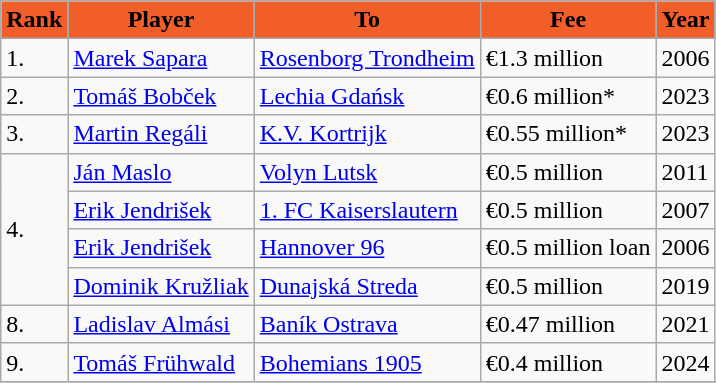<table border="0" class="wikitable">
<tr>
<th style="color:black; background:#F15E2A;">Rank</th>
<th style="color:black; background:#F15E2A;">Player</th>
<th style="color:black; background:#F15E2A;">To</th>
<th style="color:black; background:#F15E2A;">Fee</th>
<th style="color:black; background:#F15E2A;">Year</th>
</tr>
<tr>
<td>1.</td>
<td> <a href='#'>Marek Sapara</a></td>
<td> <a href='#'>Rosenborg Trondheim</a></td>
<td>€1.3 million</td>
<td>2006</td>
</tr>
<tr>
<td>2.</td>
<td> <a href='#'>Tomáš Bobček</a></td>
<td> <a href='#'>Lechia Gdańsk</a></td>
<td>€0.6 million*</td>
<td>2023</td>
</tr>
<tr>
<td>3.</td>
<td> <a href='#'>Martin Regáli</a></td>
<td> <a href='#'>K.V. Kortrijk</a></td>
<td>€0.55 million*</td>
<td>2023</td>
</tr>
<tr>
<td rowspan=4>4.</td>
<td> <a href='#'>Ján Maslo</a></td>
<td> <a href='#'>Volyn Lutsk</a></td>
<td>€0.5 million</td>
<td>2011</td>
</tr>
<tr>
<td> <a href='#'>Erik Jendrišek</a></td>
<td> <a href='#'>1. FC Kaiserslautern</a></td>
<td>€0.5 million</td>
<td>2007</td>
</tr>
<tr>
<td> <a href='#'>Erik Jendrišek</a></td>
<td> <a href='#'>Hannover 96</a></td>
<td>€0.5 million loan</td>
<td>2006</td>
</tr>
<tr>
<td> <a href='#'>Dominik Kružliak</a></td>
<td> <a href='#'>Dunajská Streda</a></td>
<td>€0.5 million</td>
<td>2019</td>
</tr>
<tr>
<td>8.</td>
<td> <a href='#'>Ladislav Almási</a></td>
<td> <a href='#'>Baník Ostrava</a></td>
<td>€0.47 million</td>
<td>2021</td>
</tr>
<tr>
<td>9.</td>
<td> <a href='#'>Tomáš Frühwald</a></td>
<td> <a href='#'>Bohemians 1905</a></td>
<td>€0.4 million</td>
<td>2024</td>
</tr>
<tr>
</tr>
</table>
